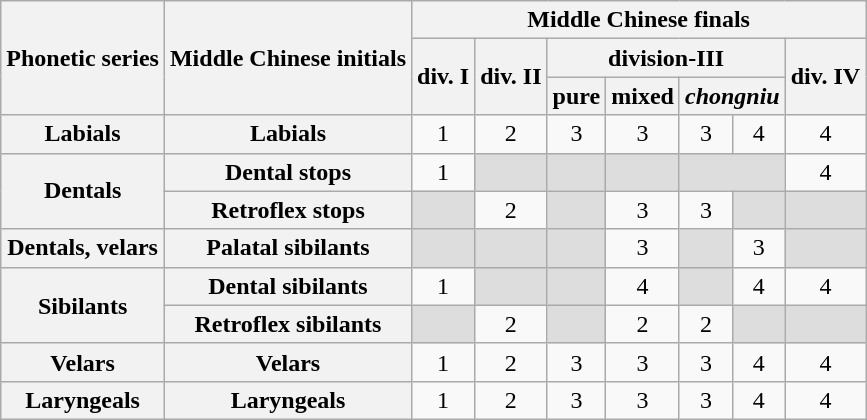<table class="wikitable" style="text-align: center;">
<tr>
<th rowspan="3">Phonetic series</th>
<th rowspan="3">Middle Chinese initials</th>
<th colspan="7">Middle Chinese finals</th>
</tr>
<tr>
<th rowspan="2">div. I</th>
<th rowspan="2">div. II</th>
<th colspan="4">division-III</th>
<th rowspan="2">div. IV</th>
</tr>
<tr>
<th>pure</th>
<th>mixed</th>
<th colspan="2"><em>chongniu</em></th>
</tr>
<tr>
<th>Labials</th>
<th>Labials</th>
<td>1</td>
<td>2</td>
<td>3</td>
<td>3</td>
<td>3</td>
<td>4</td>
<td>4</td>
</tr>
<tr>
<th rowspan="2">Dentals</th>
<th>Dental stops</th>
<td>1</td>
<td style="background-color:#ddd"></td>
<td style="background-color:#ddd"></td>
<td style="background-color:#ddd"></td>
<td style="background-color:#ddd" colspan="2"></td>
<td>4</td>
</tr>
<tr>
<th>Retroflex stops</th>
<td style="background-color:#ddd"></td>
<td>2</td>
<td style="background-color:#ddd"></td>
<td>3</td>
<td>3</td>
<td style="background-color:#ddd"></td>
<td style="background-color:#ddd"></td>
</tr>
<tr>
<th>Dentals, velars</th>
<th>Palatal sibilants</th>
<td style="background-color:#ddd"></td>
<td style="background-color:#ddd"></td>
<td style="background-color:#ddd"></td>
<td>3</td>
<td style="background-color:#ddd"></td>
<td>3</td>
<td style="background-color:#ddd"></td>
</tr>
<tr>
<th rowspan="2">Sibilants</th>
<th>Dental sibilants</th>
<td>1</td>
<td style="background-color:#ddd"></td>
<td style="background-color:#ddd"></td>
<td>4</td>
<td style="background-color:#ddd"></td>
<td>4</td>
<td>4</td>
</tr>
<tr>
<th>Retroflex sibilants</th>
<td style="background-color:#ddd"></td>
<td>2</td>
<td style="background-color:#ddd"></td>
<td>2</td>
<td>2</td>
<td style="background-color:#ddd"></td>
<td style="background-color:#ddd"></td>
</tr>
<tr>
<th>Velars</th>
<th>Velars</th>
<td>1</td>
<td>2</td>
<td>3</td>
<td>3</td>
<td>3</td>
<td>4</td>
<td>4</td>
</tr>
<tr>
<th>Laryngeals</th>
<th>Laryngeals</th>
<td>1</td>
<td>2</td>
<td>3</td>
<td>3</td>
<td>3</td>
<td>4</td>
<td>4</td>
</tr>
</table>
